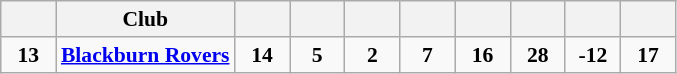<table class="wikitable" style="text-align:center;border:1px solid #AAAAAA;font-size:90%">
<tr>
<th width=30></th>
<th>Club</th>
<th width=30></th>
<th width=30></th>
<th width=30></th>
<th width=30></th>
<th width=30></th>
<th width=30></th>
<th width=30></th>
<th width=30></th>
</tr>
<tr>
<td><strong>13</strong></td>
<td align=left><strong><a href='#'>Blackburn Rovers</a></strong></td>
<td><strong>14</strong></td>
<td><strong>5</strong></td>
<td><strong>2</strong></td>
<td><strong>7</strong></td>
<td><strong>16</strong></td>
<td><strong>28</strong></td>
<td><strong>-12</strong></td>
<td><strong>17</strong></td>
</tr>
</table>
